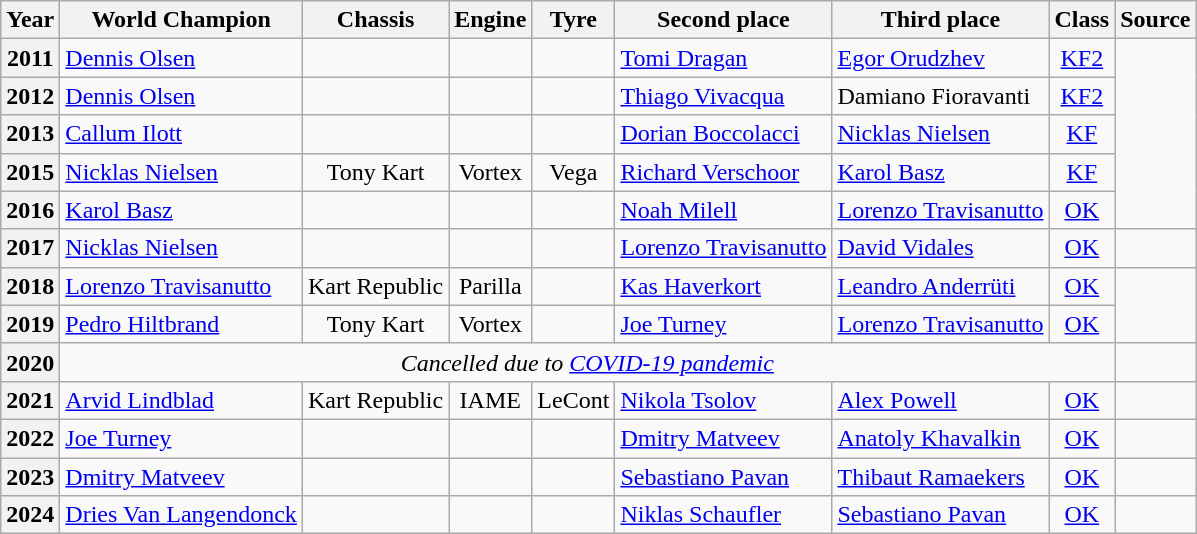<table class="wikitable">
<tr>
<th>Year</th>
<th>World Champion</th>
<th>Chassis</th>
<th>Engine</th>
<th>Tyre</th>
<th>Second place</th>
<th>Third place</th>
<th>Class</th>
<th>Source</th>
</tr>
<tr>
<th>2011</th>
<td> <a href='#'>Dennis Olsen</a></td>
<td></td>
<td></td>
<td></td>
<td> <a href='#'>Tomi Dragan</a></td>
<td> <a href='#'>Egor Orudzhev</a></td>
<td style="text-align:center;"><a href='#'>KF2</a></td>
</tr>
<tr>
<th>2012</th>
<td> <a href='#'>Dennis Olsen</a></td>
<td style="text-align:center;"></td>
<td></td>
<td></td>
<td> <a href='#'>Thiago Vivacqua</a></td>
<td> Damiano Fioravanti</td>
<td style="text-align:center;"><a href='#'>KF2</a></td>
</tr>
<tr>
<th>2013</th>
<td> <a href='#'>Callum Ilott</a></td>
<td></td>
<td></td>
<td></td>
<td> <a href='#'>Dorian Boccolacci</a></td>
<td> <a href='#'>Nicklas Nielsen</a></td>
<td style="text-align:center;"><a href='#'>KF</a></td>
</tr>
<tr>
<th>2015</th>
<td> <a href='#'>Nicklas Nielsen</a></td>
<td style="text-align:center;">Tony Kart</td>
<td style="text-align:center;">Vortex</td>
<td style="text-align:center;">Vega</td>
<td> <a href='#'>Richard Verschoor</a></td>
<td> <a href='#'>Karol Basz</a></td>
<td style="text-align:center;"><a href='#'>KF</a></td>
</tr>
<tr>
<th>2016</th>
<td> <a href='#'>Karol Basz</a></td>
<td></td>
<td></td>
<td></td>
<td> <a href='#'>Noah Milell</a></td>
<td> <a href='#'>Lorenzo Travisanutto</a></td>
<td style="text-align:center;"><a href='#'>OK</a></td>
</tr>
<tr>
<th>2017</th>
<td> <a href='#'>Nicklas Nielsen</a></td>
<td></td>
<td></td>
<td></td>
<td> <a href='#'>Lorenzo Travisanutto</a></td>
<td> <a href='#'>David Vidales</a></td>
<td style="text-align:center;"><a href='#'>OK</a></td>
<td style="text-align:center;"></td>
</tr>
<tr>
<th>2018</th>
<td> <a href='#'>Lorenzo Travisanutto</a></td>
<td style="text-align:center;">Kart Republic</td>
<td style="text-align:center;">Parilla</td>
<td style="text-align:center;"></td>
<td> <a href='#'>Kas Haverkort</a></td>
<td> <a href='#'>Leandro Anderrüti</a></td>
<td style="text-align:center;"><a href='#'>OK</a></td>
</tr>
<tr>
<th>2019</th>
<td> <a href='#'>Pedro Hiltbrand</a></td>
<td style="text-align:center;">Tony Kart</td>
<td style="text-align:center;">Vortex</td>
<td style="text-align:center;"></td>
<td> <a href='#'>Joe Turney</a></td>
<td> <a href='#'>Lorenzo Travisanutto</a></td>
<td style="text-align:center;"><a href='#'>OK</a></td>
</tr>
<tr>
<th>2020</th>
<td style="text-align:center;" colspan="7"><em>Cancelled due to <a href='#'>COVID-19 pandemic</a></em></td>
<td style="text-align:center;"></td>
</tr>
<tr>
<th>2021</th>
<td> <a href='#'>Arvid Lindblad</a></td>
<td style="text-align:center;">Kart Republic</td>
<td style="text-align:center;">IAME</td>
<td style="text-align:center;">LeCont</td>
<td> <a href='#'>Nikola Tsolov</a></td>
<td> <a href='#'>Alex Powell</a></td>
<td style="text-align:center;"><a href='#'>OK</a></td>
<td style="text-align:center;"></td>
</tr>
<tr>
<th>2022</th>
<td> <a href='#'>Joe Turney</a></td>
<td></td>
<td></td>
<td></td>
<td> <a href='#'>Dmitry Matveev</a></td>
<td> <a href='#'>Anatoly Khavalkin</a></td>
<td align=center><a href='#'>OK</a></td>
<td align=center></td>
</tr>
<tr>
<th>2023</th>
<td> <a href='#'>Dmitry Matveev</a></td>
<td></td>
<td></td>
<td></td>
<td> <a href='#'>Sebastiano Pavan</a></td>
<td> <a href='#'>Thibaut Ramaekers</a></td>
<td align=center><a href='#'>OK</a></td>
<td align=center></td>
</tr>
<tr>
<th>2024</th>
<td> <a href='#'>Dries Van Langendonck</a></td>
<td></td>
<td></td>
<td></td>
<td> <a href='#'>Niklas Schaufler</a></td>
<td> <a href='#'>Sebastiano Pavan</a></td>
<td align=center><a href='#'>OK</a></td>
<td align=center></td>
</tr>
</table>
